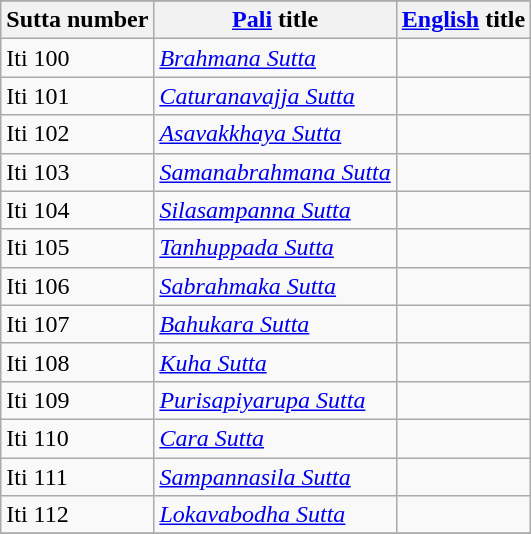<table class="wikitable">
<tr>
</tr>
<tr>
<th>Sutta number</th>
<th><a href='#'>Pali</a> title</th>
<th><a href='#'>English</a> title</th>
</tr>
<tr>
<td>Iti 100</td>
<td><em><a href='#'>Brahmana Sutta</a></em></td>
<td></td>
</tr>
<tr>
<td>Iti 101</td>
<td><em><a href='#'>Caturanavajja Sutta</a></em></td>
<td></td>
</tr>
<tr>
<td>Iti 102</td>
<td><em><a href='#'>Asavakkhaya Sutta</a></em></td>
<td></td>
</tr>
<tr>
<td>Iti 103</td>
<td><em><a href='#'>Samanabrahmana Sutta</a></em></td>
<td></td>
</tr>
<tr>
<td>Iti 104</td>
<td><em><a href='#'>Silasampanna Sutta</a></em></td>
<td></td>
</tr>
<tr>
<td>Iti 105</td>
<td><em><a href='#'>Tanhuppada Sutta</a></em></td>
<td></td>
</tr>
<tr>
<td>Iti 106</td>
<td><em><a href='#'>Sabrahmaka Sutta</a></em></td>
<td></td>
</tr>
<tr>
<td>Iti 107</td>
<td><em><a href='#'>Bahukara Sutta</a></em></td>
<td></td>
</tr>
<tr>
<td>Iti 108</td>
<td><em><a href='#'>Kuha Sutta</a></em></td>
<td></td>
</tr>
<tr>
<td>Iti 109</td>
<td><em><a href='#'>Purisapiyarupa Sutta</a></em></td>
<td></td>
</tr>
<tr>
<td>Iti 110</td>
<td><em><a href='#'>Cara Sutta</a></em></td>
<td></td>
</tr>
<tr>
<td>Iti 111</td>
<td><em><a href='#'>Sampannasila Sutta</a></em></td>
<td></td>
</tr>
<tr>
<td>Iti 112</td>
<td><em><a href='#'>Lokavabodha Sutta</a></em></td>
<td></td>
</tr>
<tr>
</tr>
</table>
